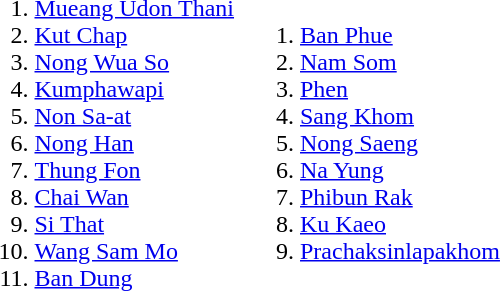<table>
<tr --valign=top>
<td><br><ol><li><a href='#'>Mueang Udon Thani</a></li><li><a href='#'>Kut Chap</a></li><li><a href='#'>Nong Wua So</a></li><li><a href='#'>Kumphawapi</a></li><li><a href='#'>Non Sa-at</a></li><li><a href='#'>Nong Han</a></li><li><a href='#'>Thung Fon</a></li><li><a href='#'>Chai Wan</a></li><li><a href='#'>Si That</a></li><li><a href='#'>Wang Sam Mo</a></li><li><a href='#'>Ban Dung</a></li></ol></td>
<td><br><ol>
<li><a href='#'>Ban Phue</a>
<li><a href='#'>Nam Som</a>
<li><a href='#'>Phen</a>
<li><a href='#'>Sang Khom</a>
<li><a href='#'>Nong Saeng</a>
<li><a href='#'>Na Yung</a>
<li><a href='#'>Phibun Rak</a>
<li><a href='#'>Ku Kaeo</a>
<li><a href='#'>Prachaksinlapakhom</a>
</ol></td>
</tr>
</table>
